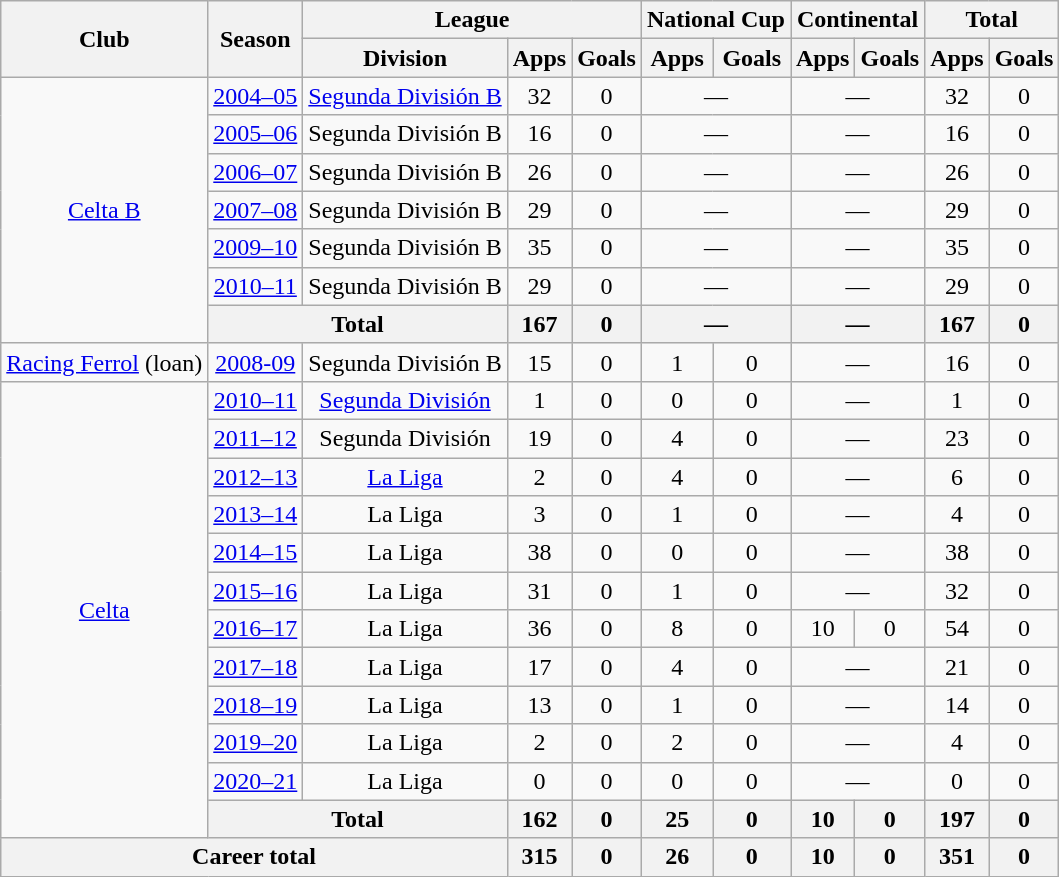<table class="wikitable" style="text-align:center">
<tr>
<th rowspan=2>Club</th>
<th rowspan=2>Season</th>
<th colspan="3">League</th>
<th colspan=2>National Cup</th>
<th colspan=2>Continental</th>
<th colspan=2>Total</th>
</tr>
<tr>
<th>Division</th>
<th>Apps</th>
<th>Goals</th>
<th>Apps</th>
<th>Goals</th>
<th>Apps</th>
<th>Goals</th>
<th>Apps</th>
<th>Goals</th>
</tr>
<tr>
<td rowspan="7"><a href='#'>Celta B</a></td>
<td><a href='#'>2004–05</a></td>
<td><a href='#'>Segunda División B</a></td>
<td>32</td>
<td>0</td>
<td colspan="2">—</td>
<td colspan="2">—</td>
<td>32</td>
<td>0</td>
</tr>
<tr>
<td><a href='#'>2005–06</a></td>
<td>Segunda División B</td>
<td>16</td>
<td>0</td>
<td colspan="2">—</td>
<td colspan="2">—</td>
<td>16</td>
<td>0</td>
</tr>
<tr>
<td><a href='#'>2006–07</a></td>
<td>Segunda División B</td>
<td>26</td>
<td>0</td>
<td colspan="2">—</td>
<td colspan="2">—</td>
<td>26</td>
<td>0</td>
</tr>
<tr>
<td><a href='#'>2007–08</a></td>
<td>Segunda División B</td>
<td>29</td>
<td>0</td>
<td colspan="2">—</td>
<td colspan="2">—</td>
<td>29</td>
<td>0</td>
</tr>
<tr>
<td><a href='#'>2009–10</a></td>
<td>Segunda División B</td>
<td>35</td>
<td>0</td>
<td colspan="2">—</td>
<td colspan="2">—</td>
<td>35</td>
<td>0</td>
</tr>
<tr>
<td><a href='#'>2010–11</a></td>
<td>Segunda División B</td>
<td>29</td>
<td>0</td>
<td colspan="2">—</td>
<td colspan="2">—</td>
<td>29</td>
<td>0</td>
</tr>
<tr>
<th colspan="2">Total</th>
<th>167</th>
<th>0</th>
<th colspan="2">—</th>
<th colspan="2">—</th>
<th>167</th>
<th>0</th>
</tr>
<tr>
<td><a href='#'>Racing Ferrol</a> (loan)</td>
<td><a href='#'>2008-09</a></td>
<td>Segunda División B</td>
<td>15</td>
<td>0</td>
<td>1</td>
<td>0</td>
<td colspan="2">—</td>
<td>16</td>
<td>0</td>
</tr>
<tr>
<td rowspan="12"><a href='#'>Celta</a></td>
<td><a href='#'>2010–11</a></td>
<td><a href='#'>Segunda División</a></td>
<td>1</td>
<td>0</td>
<td>0</td>
<td>0</td>
<td colspan="2">—</td>
<td>1</td>
<td>0</td>
</tr>
<tr>
<td><a href='#'>2011–12</a></td>
<td>Segunda División</td>
<td>19</td>
<td>0</td>
<td>4</td>
<td>0</td>
<td colspan="2">—</td>
<td>23</td>
<td>0</td>
</tr>
<tr>
<td><a href='#'>2012–13</a></td>
<td><a href='#'>La Liga</a></td>
<td>2</td>
<td>0</td>
<td>4</td>
<td>0</td>
<td colspan="2">—</td>
<td>6</td>
<td>0</td>
</tr>
<tr>
<td><a href='#'>2013–14</a></td>
<td>La Liga</td>
<td>3</td>
<td>0</td>
<td>1</td>
<td>0</td>
<td colspan="2">—</td>
<td>4</td>
<td>0</td>
</tr>
<tr>
<td><a href='#'>2014–15</a></td>
<td>La Liga</td>
<td>38</td>
<td>0</td>
<td>0</td>
<td>0</td>
<td colspan="2">—</td>
<td>38</td>
<td>0</td>
</tr>
<tr>
<td><a href='#'>2015–16</a></td>
<td>La Liga</td>
<td>31</td>
<td>0</td>
<td>1</td>
<td>0</td>
<td colspan="2">—</td>
<td>32</td>
<td>0</td>
</tr>
<tr>
<td><a href='#'>2016–17</a></td>
<td>La Liga</td>
<td>36</td>
<td>0</td>
<td>8</td>
<td>0</td>
<td>10</td>
<td>0</td>
<td>54</td>
<td>0</td>
</tr>
<tr>
<td><a href='#'>2017–18</a></td>
<td>La Liga</td>
<td>17</td>
<td>0</td>
<td>4</td>
<td>0</td>
<td colspan="2">—</td>
<td>21</td>
<td>0</td>
</tr>
<tr>
<td><a href='#'>2018–19</a></td>
<td>La Liga</td>
<td>13</td>
<td>0</td>
<td>1</td>
<td>0</td>
<td colspan="2">—</td>
<td>14</td>
<td>0</td>
</tr>
<tr>
<td><a href='#'>2019–20</a></td>
<td>La Liga</td>
<td>2</td>
<td>0</td>
<td>2</td>
<td>0</td>
<td colspan="2">—</td>
<td>4</td>
<td>0</td>
</tr>
<tr>
<td><a href='#'>2020–21</a></td>
<td>La Liga</td>
<td>0</td>
<td>0</td>
<td>0</td>
<td>0</td>
<td colspan="2">—</td>
<td>0</td>
<td>0</td>
</tr>
<tr>
<th colspan="2">Total</th>
<th>162</th>
<th>0</th>
<th>25</th>
<th>0</th>
<th>10</th>
<th>0</th>
<th>197</th>
<th>0</th>
</tr>
<tr>
<th colspan="3">Career total</th>
<th>315</th>
<th>0</th>
<th>26</th>
<th>0</th>
<th>10</th>
<th>0</th>
<th>351</th>
<th>0</th>
</tr>
</table>
